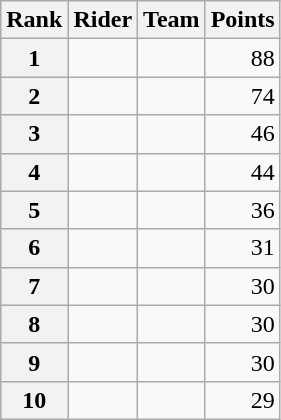<table class="wikitable" margin-bottom:0;">
<tr>
<th scope="col">Rank</th>
<th scope="col">Rider</th>
<th scope="col">Team</th>
<th scope="col">Points</th>
</tr>
<tr>
<th scope="row">1</th>
<td> </td>
<td></td>
<td align="right">88</td>
</tr>
<tr>
<th scope="row">2</th>
<td></td>
<td></td>
<td align="right">74</td>
</tr>
<tr>
<th scope="row">3</th>
<td></td>
<td></td>
<td align="right">46</td>
</tr>
<tr>
<th scope="row">4</th>
<td></td>
<td></td>
<td align="right">44</td>
</tr>
<tr>
<th scope="row">5</th>
<td> </td>
<td></td>
<td align="right">36</td>
</tr>
<tr>
<th scope="row">6</th>
<td></td>
<td></td>
<td align="right">31</td>
</tr>
<tr>
<th scope="row">7</th>
<td></td>
<td></td>
<td align="right">30</td>
</tr>
<tr>
<th scope="row">8</th>
<td> </td>
<td></td>
<td align="right">30</td>
</tr>
<tr>
<th scope="row">9</th>
<td></td>
<td></td>
<td align="right">30</td>
</tr>
<tr>
<th scope="row">10</th>
<td> </td>
<td></td>
<td align="right">29</td>
</tr>
</table>
